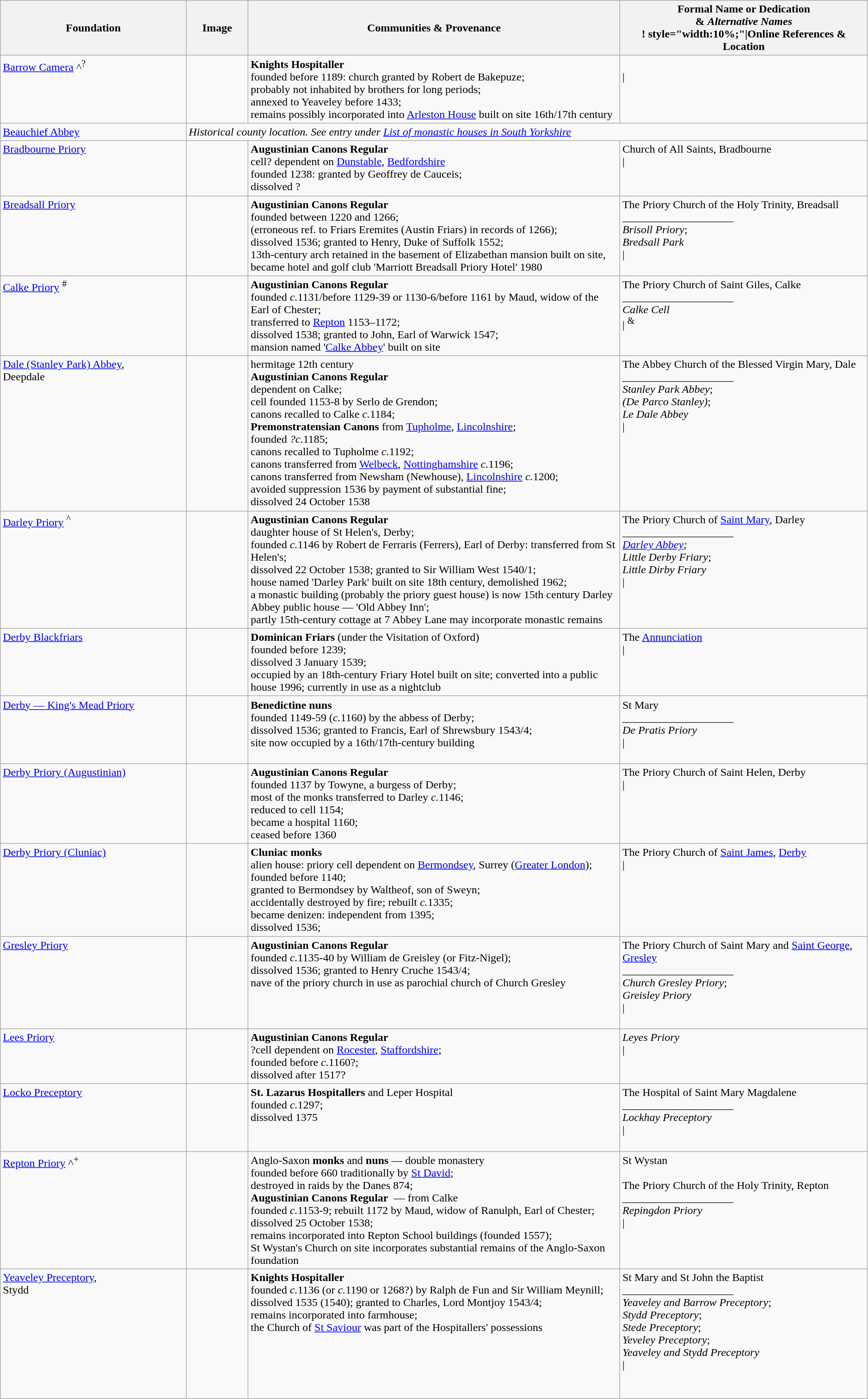<table width=99% class="wikitable">
<tr>
<th style="width:15%;">Foundation</th>
<th style="width:5%;">Image</th>
<th style="width:30%;">Communities & Provenance</th>
<th style="width:20%;">Formal Name or Dedication <br>& <em>Alternative Names</em><br><noinclude>! style="width:10%;"|Online References & Location</noinclude></th>
</tr>
<tr valign=top>
<td><a href='#'>Barrow Camera</a> ^<sup>?</sup></td>
<td></td>
<td><strong>Knights Hospitaller</strong><br>founded before 1189: church granted by Robert de Bakepuze;<br>probably not inhabited by brothers for long periods;<br>annexed to Yeaveley before 1433;<br>remains possibly incorporated into <a href='#'>Arleston House</a> built on site 16th/17th century</td>
<td><br><noinclude>|<br><br></noinclude></td>
</tr>
<tr valign=top>
<td><a href='#'>Beauchief Abbey</a></td>
<td colspan=4><em>Historical county location. See entry under <a href='#'><noinclude>List of monastic houses in </noinclude>South Yorkshire</a></em></td>
</tr>
<tr valign=top>
<td><a href='#'>Bradbourne Priory</a></td>
<td></td>
<td><strong>Augustinian Canons Regular</strong><br>cell? dependent on <a href='#'>Dunstable</a>, <a href='#'>Bedfordshire</a><br>founded 1238: granted by Geoffrey de Cauceis;<br>dissolved ?</td>
<td>Church of All Saints, Bradbourne<br><noinclude>|<br><br></noinclude></td>
</tr>
<tr valign=top>
<td><a href='#'>Breadsall Priory</a></td>
<td></td>
<td><strong>Augustinian Canons Regular</strong><br>founded between 1220 and 1266;<br>(erroneous ref. to Friars Eremites (Austin Friars) in records of 1266)<noinclude></noinclude>;<br>dissolved 1536; granted to Henry, Duke of Suffolk 1552;<br>13th-century arch retained in the basement of Elizabethan mansion built on site, became hotel and golf club 'Marriott Breadsall Priory Hotel' 1980</td>
<td>The Priory Church of the Holy Trinity, Breadsall<br>____________________<br><em>Brisoll Priory</em>;<br><em>Bredsall Park</em><br><noinclude>|<br><br></noinclude></td>
</tr>
<tr valign=top>
<td><a href='#'>Calke Priory</a> <sup>#</sup></td>
<td></td>
<td><strong>Augustinian Canons Regular</strong><br>founded <em>c.</em>1131/before 1129-39 or 1130-6/before 1161 by Maud, widow of the Earl of Chester;<br>transferred to <a href='#'>Repton</a> 1153–1172;<br>dissolved 1538; granted to John, Earl of Warwick 1547;<br>mansion named '<a href='#'>Calke Abbey</a>' built on site</td>
<td>The Priory Church of Saint Giles, Calke<br>____________________<br><em>Calke Cell</em><br><noinclude>| <sup>&</sup><br><br></noinclude></td>
</tr>
<tr valign=top>
<td><a href='#'>Dale (Stanley Park) Abbey</a>, <br>Deepdale</td>
<td></td>
<td>hermitage 12th century<br><strong>Augustinian Canons Regular</strong><br>dependent on Calke;<br>cell founded 1153-8 by Serlo de Grendon;<br>canons recalled to Calke <em>c.</em>1184;<br><strong>Premonstratensian Canons</strong> from <a href='#'>Tupholme</a>, <a href='#'>Lincolnshire</a>;<br>founded <em>?c.</em>1185;<br>canons recalled to Tupholme <em>c.</em>1192;<br>canons transferred from <a href='#'>Welbeck</a>, <a href='#'>Nottinghamshire</a> <em>c.</em>1196;<br>canons transferred from Newsham (Newhouse), <a href='#'>Lincolnshire</a> <em>c.</em>1200;<br>avoided suppression 1536 by payment of substantial fine;<br>dissolved 24 October 1538</td>
<td>The Abbey Church of the Blessed Virgin Mary, Dale<br>____________________<br><em>Stanley Park Abbey</em>;<br><em>(De Parco Stanley)</em>;<br><em>Le Dale Abbey</em><br><noinclude>|<br><br></noinclude></td>
</tr>
<tr valign=top>
<td><a href='#'>Darley Priory</a> <sup>^</sup></td>
<td></td>
<td><strong>Augustinian Canons Regular</strong><br>daughter house of St Helen's, Derby;<br>founded <em>c.</em>1146 by Robert de Ferraris (Ferrers), Earl of Derby: transferred from St Helen's;<br>dissolved 22 October 1538; granted to Sir William West 1540/1;<br>house named 'Darley Park' built on site 18th century, demolished 1962;<br>a monastic building (probably the priory guest house) is now 15th century Darley Abbey public house — 'Old Abbey Inn';<br>partly 15th-century cottage at 7 Abbey Lane may incorporate monastic remains</td>
<td>The Priory Church of <a href='#'>Saint Mary</a>, Darley<br>____________________<br><em><a href='#'>Darley Abbey</a>;</em><br><em>Little Derby Friary</em>;<br><em>Little Dirby Friary</em><br><noinclude>|<br><br></noinclude></td>
</tr>
<tr valign=top>
<td><a href='#'>Derby Blackfriars</a></td>
<td></td>
<td><strong>Dominican Friars</strong> (under the Visitation of Oxford)<br>founded before 1239;<br>dissolved 3 January 1539;<br> occupied by an 18th-century Friary Hotel built on site; converted into a public house 1996; currently in use as a nightclub</td>
<td>The <a href='#'>Annunciation</a><br><noinclude>|<br><br></noinclude></td>
</tr>
<tr valign=top>
<td><a href='#'>Derby — King's Mead Priory</a></td>
<td></td>
<td><strong>Benedictine nuns</strong><br>founded 1149-59 (<em>c.</em>1160) by the abbess of Derby;<br>dissolved 1536; granted to Francis, Earl of Shrewsbury 1543/4;<br>site now occupied by a 16th/17th-century building</td>
<td>St Mary<br>____________________<br><em>De Pratis Priory</em><br><noinclude>|<br><br></noinclude></td>
</tr>
<tr valign=top>
<td><a href='#'>Derby Priory (Augustinian)</a></td>
<td></td>
<td><strong>Augustinian Canons Regular</strong><br>founded 1137 by Towyne, a burgess of Derby;<br>most of the monks transferred to Darley <em>c.</em>1146;<br> reduced to cell 1154;<br>became a hospital 1160;<br>ceased before 1360</td>
<td>The Priory Church of Saint Helen, Derby<br><noinclude>|<br><br></noinclude></td>
</tr>
<tr valign=top>
<td><a href='#'>Derby Priory (Cluniac)</a></td>
<td></td>
<td><strong>Cluniac monks</strong><br><span>alien house</span>: priory cell dependent on <a href='#'>Bermondsey</a>, Surrey (<a href='#'>Greater London</a>);<br>founded before 1140;<br>granted to Bermondsey by Waltheof, son of Sweyn;<br>accidentally destroyed by fire; rebuilt <em>c.</em>1335;<br>became <span>denizen</span>: independent from 1395;<br>dissolved 1536;</td>
<td>The Priory Church of <a href='#'>Saint James</a>, <a href='#'>Derby</a><br><noinclude>|<br><br></noinclude></td>
</tr>
<tr valign=top>
<td><a href='#'>Gresley Priory</a></td>
<td></td>
<td><strong>Augustinian Canons Regular</strong><br>founded <em>c.</em>1135-40 by William de Greisley (or Fitz-Nigel);<br>dissolved 1536; granted to Henry Cruche 1543/4;<br>nave of the priory church in use as parochial church of Church Gresley</td>
<td>The Priory Church of Saint Mary and <a href='#'>Saint George</a>, <a href='#'>Gresley</a><br>____________________<br><em>Church Gresley Priory</em>;<br><em>Greisley Priory</em><br><noinclude>|<br><br></noinclude></td>
</tr>
<tr valign=top>
<td><a href='#'>Lees Priory</a></td>
<td></td>
<td><strong>Augustinian Canons Regular</strong><br>?cell dependent on <a href='#'>Rocester</a>, <a href='#'>Staffordshire</a>;<br>founded before <em>c.</em>1160?;<br>dissolved after 1517?</td>
<td><em>Leyes Priory</em><br><noinclude>|<br><br></noinclude></td>
</tr>
<tr valign=top>
<td><a href='#'>Locko Preceptory</a></td>
<td></td>
<td><strong>St. Lazarus Hospitallers</strong> and Leper Hospital<br>founded <em>c.</em>1297;<br>dissolved 1375</td>
<td>The Hospital of Saint Mary Magdalene<br>____________________<br><em>Lockhay Preceptory</em><br><noinclude>|<br><br></noinclude></td>
</tr>
<tr valign=top>
<td><a href='#'>Repton Priory</a> ^<sup>+</sup></td>
<td></td>
<td>Anglo-Saxon <strong>monks</strong> and <strong>nuns</strong> — double monastery<br>founded before 660 traditionally by <a href='#'>St David</a>;<br>destroyed in raids by the Danes 874;<br><strong>Augustinian Canons Regular</strong>  — from Calke<br>founded <em>c.</em>1153-9; rebuilt 1172 by Maud, widow of Ranulph, Earl of Chester;<br>dissolved 25 October 1538;<br>remains incorporated into Repton School buildings (founded 1557);<br>St Wystan's Church on site incorporates substantial remains of the Anglo-Saxon foundation</td>
<td>St Wystan<br><br>The Priory Church of the Holy Trinity, Repton<br>____________________<br><em>Repingdon Priory</em><br><noinclude>|<br><br><br></noinclude></td>
</tr>
<tr valign=top>
<td><a href='#'>Yeaveley Preceptory</a>, <br>Stydd</td>
<td></td>
<td><strong>Knights Hospitaller</strong><br>founded <em>c.</em>1136 (or <em>c.</em>1190 or 1268?) by Ralph de Fun and Sir William Meynill;<br>dissolved 1535 (1540); granted to Charles, Lord Montjoy 1543/4;<br>remains incorporated into farmhouse;<br>the Church of <a href='#'>St Saviour</a> was part of the Hospitallers' possessions</td>
<td>St Mary and St John the Baptist<br>____________________<br><em>Yeaveley and Barrow Preceptory</em>;<br><em>Stydd Preceptory</em>;<br><em>Stede Preceptory</em>;<br><em>Yeveley Preceptory</em>;<br><em>Yeaveley and Stydd Preceptory</em><br><noinclude>|<br><br><br></noinclude></td>
</tr>
</table>
